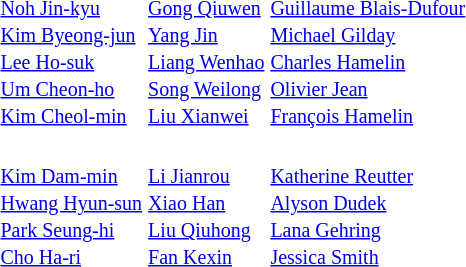<table>
<tr>
<th scope=row style="text-align:left"></th>
<td valign="top"><strong></strong><br><small><a href='#'>Noh Jin-kyu</a><br><a href='#'>Kim Byeong-jun</a><br><a href='#'>Lee Ho-suk</a><br><a href='#'>Um Cheon-ho</a><br><a href='#'>Kim Cheol-min</a></small></td>
<td valign="top"><strong></strong><br><small><a href='#'>Gong Qiuwen</a><br><a href='#'>Yang Jin</a><br><a href='#'>Liang Wenhao</a><br><a href='#'>Song Weilong</a><br><a href='#'>Liu Xianwei</a></small></td>
<td valign="top"><strong></strong><br><small><a href='#'>Guillaume Blais-Dufour</a><br><a href='#'>Michael Gilday</a><br><a href='#'>Charles Hamelin</a><br><a href='#'>Olivier Jean</a><br><a href='#'>François Hamelin</a></small></td>
</tr>
<tr>
<th scope=row style="text-align:left"></th>
<td valign="top"><strong></strong><br><small><a href='#'>Kim Dam-min</a><br><a href='#'>Hwang Hyun-sun</a><br><a href='#'>Park Seung-hi</a><br><a href='#'>Cho Ha-ri</a></small></td>
<td valign="top"><strong></strong><br><small><a href='#'>Li Jianrou</a><br><a href='#'>Xiao Han</a><br><a href='#'>Liu Qiuhong</a><br><a href='#'>Fan Kexin</a></small></td>
<td valign="top"><strong></strong><br><small><a href='#'>Katherine Reutter</a><br><a href='#'>Alyson Dudek</a><br><a href='#'>Lana Gehring</a><br><a href='#'>Jessica Smith</a></small></td>
</tr>
</table>
